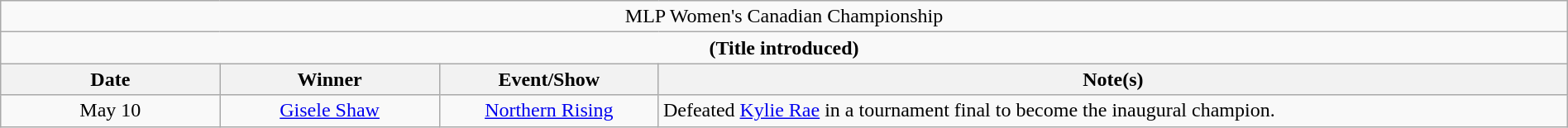<table class="wikitable" style="text-align:center; width:100%;">
<tr>
<td colspan="4" style="text-align: center;">MLP Women's Canadian Championship</td>
</tr>
<tr>
<td colspan="4" style="text-align: center;"><strong>(Title introduced)</strong></td>
</tr>
<tr>
<th width=14%>Date</th>
<th width=14%>Winner</th>
<th width=14%>Event/Show</th>
<th width=58%>Note(s)</th>
</tr>
<tr>
<td>May 10</td>
<td><a href='#'>Gisele Shaw</a></td>
<td><a href='#'>Northern Rising</a></td>
<td align=left>Defeated <a href='#'>Kylie Rae</a> in a tournament final to become the inaugural champion.</td>
</tr>
</table>
